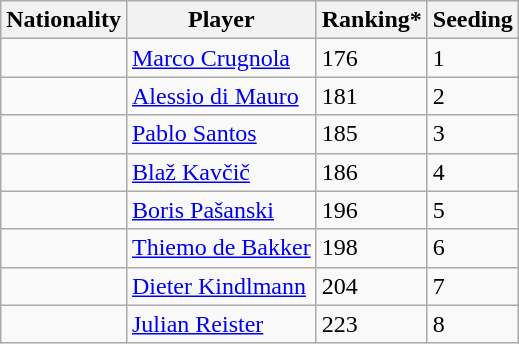<table class="wikitable" border="1">
<tr>
<th>Nationality</th>
<th>Player</th>
<th>Ranking*</th>
<th>Seeding</th>
</tr>
<tr>
<td></td>
<td><a href='#'>Marco Crugnola</a></td>
<td>176</td>
<td>1</td>
</tr>
<tr>
<td></td>
<td><a href='#'>Alessio di Mauro</a></td>
<td>181</td>
<td>2</td>
</tr>
<tr>
<td></td>
<td><a href='#'>Pablo Santos</a></td>
<td>185</td>
<td>3</td>
</tr>
<tr>
<td></td>
<td><a href='#'>Blaž Kavčič</a></td>
<td>186</td>
<td>4</td>
</tr>
<tr>
<td></td>
<td><a href='#'>Boris Pašanski</a></td>
<td>196</td>
<td>5</td>
</tr>
<tr>
<td></td>
<td><a href='#'>Thiemo de Bakker</a></td>
<td>198</td>
<td>6</td>
</tr>
<tr>
<td></td>
<td><a href='#'>Dieter Kindlmann</a></td>
<td>204</td>
<td>7</td>
</tr>
<tr>
<td></td>
<td><a href='#'>Julian Reister</a></td>
<td>223</td>
<td>8</td>
</tr>
</table>
